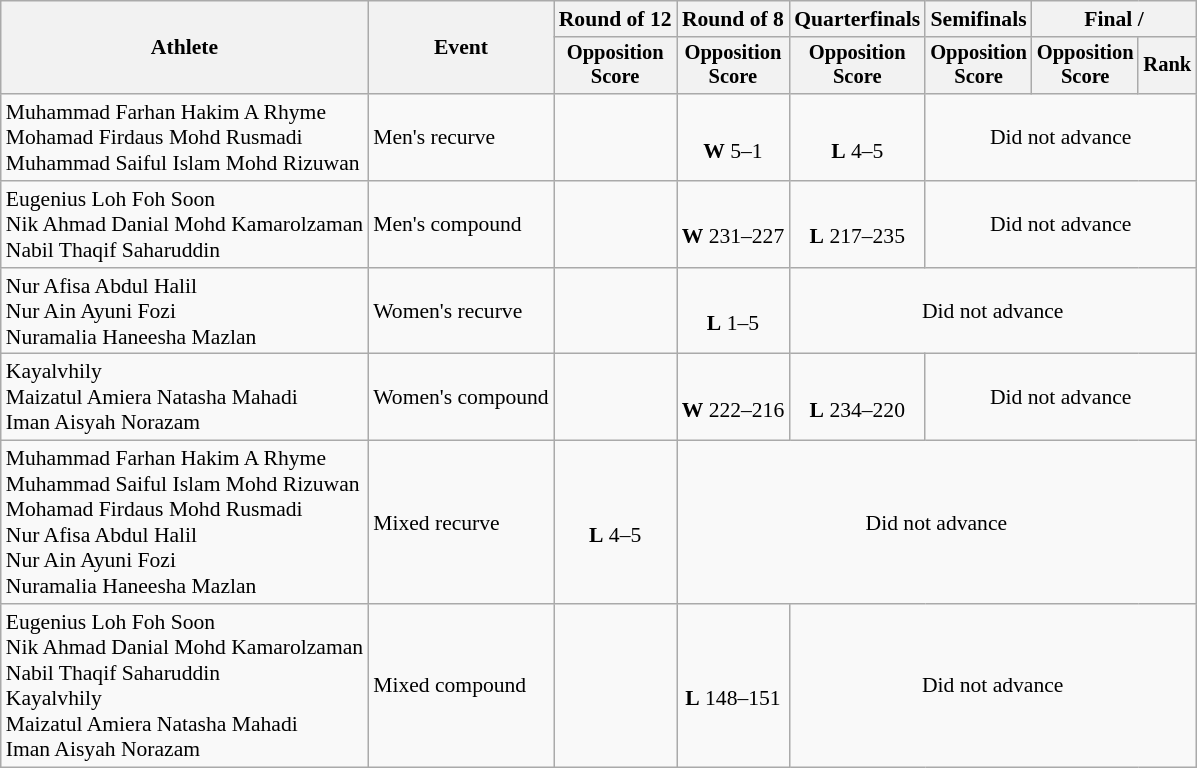<table class="wikitable" style="font-size:90%; text-align:center">
<tr>
<th rowspan=2>Athlete</th>
<th rowspan=2>Event</th>
<th>Round of 12</th>
<th>Round of 8</th>
<th>Quarterfinals</th>
<th>Semifinals</th>
<th colspan="2">Final / </th>
</tr>
<tr style="font-size:95%">
<th>Opposition<br>Score</th>
<th>Opposition<br>Score</th>
<th>Opposition<br>Score</th>
<th>Opposition<br>Score</th>
<th>Opposition<br>Score</th>
<th>Rank</th>
</tr>
<tr align=center>
<td align=left>Muhammad Farhan Hakim A Rhyme <br> Mohamad Firdaus Mohd Rusmadi <br> Muhammad Saiful Islam Mohd Rizuwan</td>
<td align=left>Men's recurve</td>
<td></td>
<td><br><strong>W</strong> 5–1</td>
<td><br><strong>L</strong> 4–5</td>
<td colspan="3">Did not advance</td>
</tr>
<tr align=center>
<td align=left>Eugenius Loh Foh Soon <br> Nik Ahmad Danial Mohd Kamarolzaman <br> Nabil Thaqif Saharuddin</td>
<td align=left>Men's compound</td>
<td></td>
<td><br><strong>W</strong> 231–227</td>
<td><br><strong>L</strong> 217–235</td>
<td colspan="3">Did not advance</td>
</tr>
<tr align=center>
<td align=left>Nur Afisa Abdul Halil <br> Nur Ain Ayuni Fozi <br> Nuramalia Haneesha Mazlan</td>
<td align=left>Women's recurve</td>
<td></td>
<td><br><strong>L</strong> 1–5</td>
<td colspan="4">Did not advance</td>
</tr>
<tr align=center>
<td align=left>Kayalvhily <br> Maizatul Amiera Natasha Mahadi <br> Iman Aisyah Norazam</td>
<td align=left>Women's compound</td>
<td></td>
<td><br><strong>W</strong> 222–216</td>
<td><br><strong>L</strong> 234–220</td>
<td colspan="3">Did not advance</td>
</tr>
<tr align=center>
<td align=left>Muhammad Farhan Hakim A Rhyme <br> Muhammad Saiful Islam Mohd Rizuwan <br> Mohamad Firdaus Mohd Rusmadi <br> Nur Afisa Abdul Halil <br> Nur Ain Ayuni Fozi <br> Nuramalia Haneesha Mazlan</td>
<td align=left>Mixed recurve</td>
<td><br><strong>L</strong> 4–5</td>
<td colspan="5">Did not advance</td>
</tr>
<tr align=center>
<td align=left>Eugenius Loh Foh Soon <br> Nik Ahmad Danial Mohd Kamarolzaman <br> Nabil Thaqif Saharuddin <br> Kayalvhily <br> Maizatul Amiera Natasha Mahadi <br> Iman Aisyah Norazam</td>
<td align=left>Mixed compound</td>
<td></td>
<td><br><strong>L</strong> 148–151</td>
<td colspan="4">Did not advance</td>
</tr>
</table>
